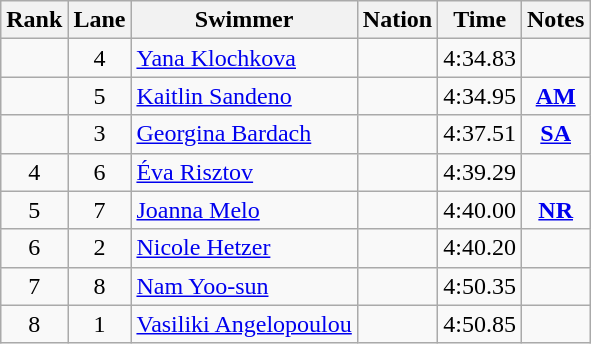<table class="wikitable sortable" style="text-align:center">
<tr>
<th>Rank</th>
<th>Lane</th>
<th>Swimmer</th>
<th>Nation</th>
<th>Time</th>
<th>Notes</th>
</tr>
<tr>
<td></td>
<td>4</td>
<td align=left><a href='#'>Yana Klochkova</a></td>
<td align=left></td>
<td>4:34.83</td>
<td></td>
</tr>
<tr>
<td></td>
<td>5</td>
<td align=left><a href='#'>Kaitlin Sandeno</a></td>
<td align=left></td>
<td>4:34.95</td>
<td><strong><a href='#'>AM</a></strong></td>
</tr>
<tr>
<td></td>
<td>3</td>
<td align=left><a href='#'>Georgina Bardach</a></td>
<td align=left></td>
<td>4:37.51</td>
<td><strong><a href='#'>SA</a></strong></td>
</tr>
<tr>
<td>4</td>
<td>6</td>
<td align=left><a href='#'>Éva Risztov</a></td>
<td align=left></td>
<td>4:39.29</td>
<td></td>
</tr>
<tr>
<td>5</td>
<td>7</td>
<td align=left><a href='#'>Joanna Melo</a></td>
<td align=left></td>
<td>4:40.00</td>
<td><strong><a href='#'>NR</a></strong></td>
</tr>
<tr>
<td>6</td>
<td>2</td>
<td align=left><a href='#'>Nicole Hetzer</a></td>
<td align=left></td>
<td>4:40.20</td>
<td></td>
</tr>
<tr>
<td>7</td>
<td>8</td>
<td align=left><a href='#'>Nam Yoo-sun</a></td>
<td align=left></td>
<td>4:50.35</td>
<td></td>
</tr>
<tr>
<td>8</td>
<td>1</td>
<td align=left><a href='#'>Vasiliki Angelopoulou</a></td>
<td align=left></td>
<td>4:50.85</td>
<td></td>
</tr>
</table>
